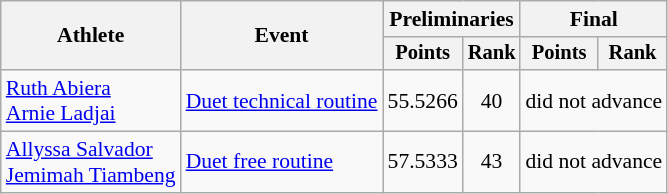<table class=wikitable style="font-size:90%">
<tr>
<th rowspan="2">Athlete</th>
<th rowspan="2">Event</th>
<th colspan="2">Preliminaries</th>
<th colspan="2">Final</th>
</tr>
<tr style="font-size:95%">
<th>Points</th>
<th>Rank</th>
<th>Points</th>
<th>Rank</th>
</tr>
<tr align=center>
<td align=left><a href='#'>Ruth Abiera</a><br><a href='#'>Arnie Ladjai</a></td>
<td align=left><a href='#'>Duet technical routine</a></td>
<td>55.5266</td>
<td>40</td>
<td colspan=2>did not advance</td>
</tr>
<tr align=center>
<td align=left><a href='#'>Allyssa Salvador</a><br><a href='#'>Jemimah Tiambeng</a></td>
<td align=left><a href='#'>Duet free routine</a></td>
<td>57.5333</td>
<td>43</td>
<td colspan=2>did not advance</td>
</tr>
</table>
